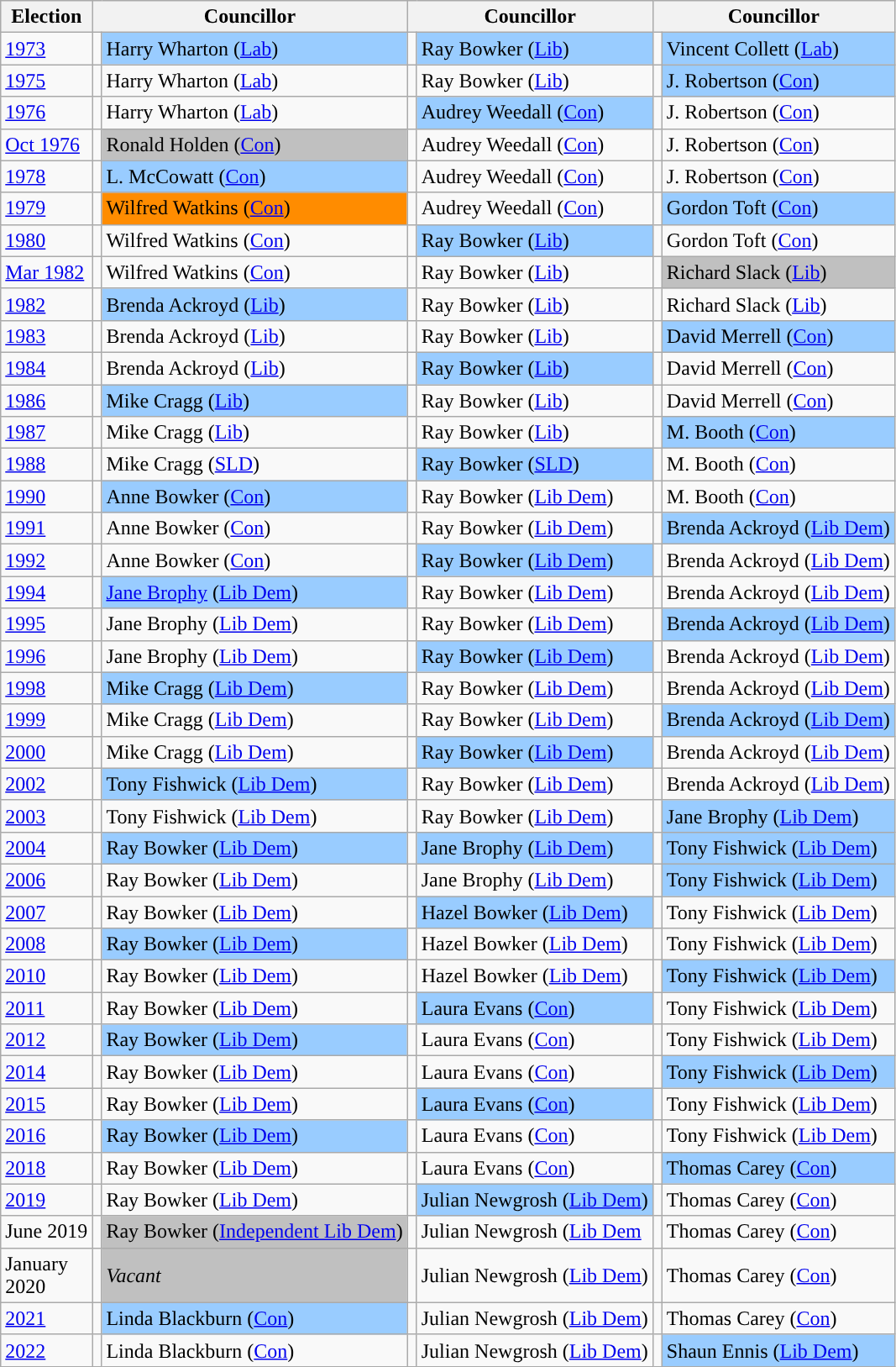<table class="wikitable">
<tr>
<th>Election</th>
<th colspan="2">Councillor</th>
<th colspan="2">Councillor</th>
<th colspan="2">Councillor</th>
</tr>
<tr>
<td><a href='#'>1973</a></td>
<td style="background-color: "></td>
<td bgcolor="#99CCFF">Harry Wharton (<a href='#'>Lab</a>)</td>
<td style="background-color: "></td>
<td bgcolor="#99CCFF">Ray Bowker (<a href='#'>Lib</a>)</td>
<td style="background-color: "></td>
<td bgcolor="#99CCFF">Vincent Collett (<a href='#'>Lab</a>)</td>
</tr>
<tr>
<td><a href='#'>1975</a></td>
<td style="background-color: "></td>
<td>Harry Wharton (<a href='#'>Lab</a>)</td>
<td style="background-color: "></td>
<td>Ray Bowker (<a href='#'>Lib</a>)</td>
<td style="background-color: "></td>
<td bgcolor="#99CCFF">J. Robertson (<a href='#'>Con</a>)</td>
</tr>
<tr>
<td><a href='#'>1976</a></td>
<td style="background-color: "></td>
<td>Harry Wharton (<a href='#'>Lab</a>)</td>
<td style="background-color: "></td>
<td bgcolor="#99CCFF">Audrey Weedall (<a href='#'>Con</a>)</td>
<td style="background-color: "></td>
<td>J. Robertson (<a href='#'>Con</a>)</td>
</tr>
<tr>
<td><a href='#'>Oct 1976</a></td>
<td style="background-color: "></td>
<td bgcolor="#C0C0C0">Ronald Holden (<a href='#'>Con</a>)</td>
<td style="background-color: "></td>
<td>Audrey Weedall (<a href='#'>Con</a>)</td>
<td style="background-color: "></td>
<td>J. Robertson (<a href='#'>Con</a>)</td>
</tr>
<tr>
<td><a href='#'>1978</a></td>
<td style="background-color: "></td>
<td bgcolor="#99CCFF">L. McCowatt (<a href='#'>Con</a>)</td>
<td style="background-color: "></td>
<td>Audrey Weedall (<a href='#'>Con</a>)</td>
<td style="background-color: "></td>
<td>J. Robertson (<a href='#'>Con</a>)</td>
</tr>
<tr>
<td><a href='#'>1979</a></td>
<td style="background-color: "></td>
<td bgcolor="#FF8C00">Wilfred Watkins (<a href='#'>Con</a>)</td>
<td style="background-color: "></td>
<td>Audrey Weedall (<a href='#'>Con</a>)</td>
<td style="background-color: "></td>
<td bgcolor="#99CCFF">Gordon Toft (<a href='#'>Con</a>)</td>
</tr>
<tr>
<td><a href='#'>1980</a></td>
<td style="background-color: "></td>
<td>Wilfred Watkins (<a href='#'>Con</a>)</td>
<td style="background-color: "></td>
<td bgcolor="#99CCFF">Ray Bowker (<a href='#'>Lib</a>)</td>
<td style="background-color: "></td>
<td>Gordon Toft (<a href='#'>Con</a>)</td>
</tr>
<tr>
<td><a href='#'>Mar 1982</a></td>
<td style="background-color: "></td>
<td>Wilfred Watkins (<a href='#'>Con</a>)</td>
<td style="background-color: "></td>
<td>Ray Bowker (<a href='#'>Lib</a>)</td>
<td style="background-color: "></td>
<td bgcolor="#C0C0C0">Richard Slack (<a href='#'>Lib</a>)</td>
</tr>
<tr>
<td><a href='#'>1982</a></td>
<td style="background-color: "></td>
<td bgcolor="#99CCFF">Brenda Ackroyd (<a href='#'>Lib</a>)</td>
<td style="background-color: "></td>
<td>Ray Bowker (<a href='#'>Lib</a>)</td>
<td style="background-color: "></td>
<td>Richard Slack (<a href='#'>Lib</a>)</td>
</tr>
<tr>
<td><a href='#'>1983</a></td>
<td style="background-color: "></td>
<td>Brenda Ackroyd (<a href='#'>Lib</a>)</td>
<td style="background-color: "></td>
<td>Ray Bowker (<a href='#'>Lib</a>)</td>
<td style="background-color: "></td>
<td bgcolor="#99CCFF">David Merrell (<a href='#'>Con</a>)</td>
</tr>
<tr>
<td><a href='#'>1984</a></td>
<td style="background-color: "></td>
<td>Brenda Ackroyd (<a href='#'>Lib</a>)</td>
<td style="background-color: "></td>
<td bgcolor="#99CCFF">Ray Bowker (<a href='#'>Lib</a>)</td>
<td style="background-color: "></td>
<td>David Merrell (<a href='#'>Con</a>)</td>
</tr>
<tr>
<td><a href='#'>1986</a></td>
<td style="background-color: "></td>
<td bgcolor="#99CCFF">Mike Cragg (<a href='#'>Lib</a>)</td>
<td style="background-color: "></td>
<td>Ray Bowker (<a href='#'>Lib</a>)</td>
<td style="background-color: "></td>
<td>David Merrell (<a href='#'>Con</a>)</td>
</tr>
<tr>
<td><a href='#'>1987</a></td>
<td style="background-color: "></td>
<td>Mike Cragg (<a href='#'>Lib</a>)</td>
<td style="background-color: "></td>
<td>Ray Bowker (<a href='#'>Lib</a>)</td>
<td style="background-color: "></td>
<td bgcolor="#99CCFF">M. Booth (<a href='#'>Con</a>)</td>
</tr>
<tr>
<td><a href='#'>1988</a></td>
<td style="background-color: "></td>
<td>Mike Cragg (<a href='#'>SLD</a>)</td>
<td style="background-color: "></td>
<td bgcolor="#99CCFF">Ray Bowker (<a href='#'>SLD</a>)</td>
<td style="background-color: "></td>
<td>M. Booth (<a href='#'>Con</a>)</td>
</tr>
<tr>
<td><a href='#'>1990</a></td>
<td style="background-color: "></td>
<td bgcolor="#99CCFF">Anne Bowker (<a href='#'>Con</a>)</td>
<td style="background-color: "></td>
<td>Ray Bowker (<a href='#'>Lib Dem</a>)</td>
<td style="background-color: "></td>
<td>M. Booth (<a href='#'>Con</a>)</td>
</tr>
<tr>
<td><a href='#'>1991</a></td>
<td style="background-color: "></td>
<td>Anne Bowker (<a href='#'>Con</a>)</td>
<td style="background-color: "></td>
<td>Ray Bowker (<a href='#'>Lib Dem</a>)</td>
<td style="background-color: "></td>
<td bgcolor="#99CCFF">Brenda Ackroyd (<a href='#'>Lib Dem</a>)</td>
</tr>
<tr>
<td><a href='#'>1992</a></td>
<td style="background-color: "></td>
<td>Anne Bowker (<a href='#'>Con</a>)</td>
<td style="background-color: "></td>
<td bgcolor="#99CCFF">Ray Bowker (<a href='#'>Lib Dem</a>)</td>
<td style="background-color: "></td>
<td>Brenda Ackroyd (<a href='#'>Lib Dem</a>)</td>
</tr>
<tr>
<td><a href='#'>1994</a></td>
<td style="background-color: "></td>
<td bgcolor="#99CCFF"><a href='#'>Jane Brophy</a> (<a href='#'>Lib Dem</a>)</td>
<td style="background-color: "></td>
<td>Ray Bowker (<a href='#'>Lib Dem</a>)</td>
<td style="background-color: "></td>
<td>Brenda Ackroyd (<a href='#'>Lib Dem</a>)</td>
</tr>
<tr>
<td><a href='#'>1995</a></td>
<td style="background-color: "></td>
<td>Jane Brophy (<a href='#'>Lib Dem</a>)</td>
<td style="background-color: "></td>
<td>Ray Bowker (<a href='#'>Lib Dem</a>)</td>
<td style="background-color: "></td>
<td bgcolor="#99CCFF">Brenda Ackroyd (<a href='#'>Lib Dem</a>)</td>
</tr>
<tr>
<td><a href='#'>1996</a></td>
<td style="background-color: "></td>
<td>Jane Brophy (<a href='#'>Lib Dem</a>)</td>
<td style="background-color: "></td>
<td bgcolor="#99CCFF">Ray Bowker (<a href='#'>Lib Dem</a>)</td>
<td style="background-color: "></td>
<td>Brenda Ackroyd (<a href='#'>Lib Dem</a>)</td>
</tr>
<tr>
<td><a href='#'>1998</a></td>
<td style="background-color: "></td>
<td bgcolor="#99CCFF">Mike Cragg (<a href='#'>Lib Dem</a>)</td>
<td style="background-color: "></td>
<td>Ray Bowker (<a href='#'>Lib Dem</a>)</td>
<td style="background-color: "></td>
<td>Brenda Ackroyd (<a href='#'>Lib Dem</a>)</td>
</tr>
<tr>
<td><a href='#'>1999</a></td>
<td style="background-color: "></td>
<td>Mike Cragg (<a href='#'>Lib Dem</a>)</td>
<td style="background-color: "></td>
<td>Ray Bowker (<a href='#'>Lib Dem</a>)</td>
<td style="background-color: "></td>
<td bgcolor="#99CCFF">Brenda Ackroyd (<a href='#'>Lib Dem</a>)</td>
</tr>
<tr>
<td><a href='#'>2000</a></td>
<td style="background-color: "></td>
<td>Mike Cragg (<a href='#'>Lib Dem</a>)</td>
<td style="background-color: "></td>
<td bgcolor="#99CCFF">Ray Bowker (<a href='#'>Lib Dem</a>)</td>
<td style="background-color: "></td>
<td>Brenda Ackroyd (<a href='#'>Lib Dem</a>)</td>
</tr>
<tr>
<td><a href='#'>2002</a></td>
<td style="background-color: "></td>
<td bgcolor="#99CCFF">Tony Fishwick (<a href='#'>Lib Dem</a>)</td>
<td style="background-color: "></td>
<td>Ray Bowker (<a href='#'>Lib Dem</a>)</td>
<td style="background-color: "></td>
<td>Brenda Ackroyd (<a href='#'>Lib Dem</a>)</td>
</tr>
<tr>
<td><a href='#'>2003</a></td>
<td style="background-color: "></td>
<td>Tony Fishwick (<a href='#'>Lib Dem</a>)</td>
<td style="background-color: "></td>
<td>Ray Bowker (<a href='#'>Lib Dem</a>)</td>
<td style="background-color: "></td>
<td bgcolor="#99CCFF">Jane Brophy (<a href='#'>Lib Dem</a>)</td>
</tr>
<tr>
<td><a href='#'>2004</a></td>
<td style="background-color: "></td>
<td bgcolor="#99CCFF">Ray Bowker (<a href='#'>Lib Dem</a>)</td>
<td style="background-color: "></td>
<td bgcolor="#99CCFF">Jane Brophy (<a href='#'>Lib Dem</a>)</td>
<td style="background-color: "></td>
<td bgcolor="#99CCFF">Tony Fishwick (<a href='#'>Lib Dem</a>)</td>
</tr>
<tr>
<td><a href='#'>2006</a></td>
<td style="background-color: "></td>
<td>Ray Bowker (<a href='#'>Lib Dem</a>)</td>
<td style="background-color: "></td>
<td>Jane Brophy (<a href='#'>Lib Dem</a>)</td>
<td style="background-color: "></td>
<td bgcolor="#99CCFF">Tony Fishwick (<a href='#'>Lib Dem</a>)</td>
</tr>
<tr>
<td><a href='#'>2007</a></td>
<td style="background-color: "></td>
<td>Ray Bowker (<a href='#'>Lib Dem</a>)</td>
<td style="background-color: "></td>
<td bgcolor="#99CCFF">Hazel Bowker (<a href='#'>Lib Dem</a>)</td>
<td style="background-color: "></td>
<td>Tony Fishwick (<a href='#'>Lib Dem</a>)</td>
</tr>
<tr>
<td><a href='#'>2008</a></td>
<td style="background-color: "></td>
<td bgcolor="#99CCFF">Ray Bowker (<a href='#'>Lib Dem</a>)</td>
<td style="background-color: "></td>
<td>Hazel Bowker (<a href='#'>Lib Dem</a>)</td>
<td style="background-color: "></td>
<td>Tony Fishwick (<a href='#'>Lib Dem</a>)</td>
</tr>
<tr>
<td><a href='#'>2010</a></td>
<td style="background-color: "></td>
<td>Ray Bowker (<a href='#'>Lib Dem</a>)</td>
<td style="background-color: "></td>
<td>Hazel Bowker (<a href='#'>Lib Dem</a>)</td>
<td style="background-color: "></td>
<td bgcolor="#99CCFF">Tony Fishwick (<a href='#'>Lib Dem</a>)</td>
</tr>
<tr>
<td><a href='#'>2011</a></td>
<td style="background-color: "></td>
<td>Ray Bowker (<a href='#'>Lib Dem</a>)</td>
<td style="background-color: "></td>
<td bgcolor="#99CCFF">Laura Evans (<a href='#'>Con</a>)</td>
<td style="background-color: "></td>
<td>Tony Fishwick (<a href='#'>Lib Dem</a>)</td>
</tr>
<tr>
<td><a href='#'>2012</a></td>
<td style="background-color: "></td>
<td bgcolor="#99CCFF">Ray Bowker (<a href='#'>Lib Dem</a>)</td>
<td style="background-color: "></td>
<td>Laura Evans (<a href='#'>Con</a>)</td>
<td style="background-color: "></td>
<td>Tony Fishwick (<a href='#'>Lib Dem</a>)</td>
</tr>
<tr>
<td><a href='#'>2014</a></td>
<td style="background-color: "></td>
<td>Ray Bowker (<a href='#'>Lib Dem</a>)</td>
<td style="background-color: "></td>
<td>Laura Evans (<a href='#'>Con</a>)</td>
<td style="background-color: "></td>
<td bgcolor="#99CCFF">Tony Fishwick (<a href='#'>Lib Dem</a>)</td>
</tr>
<tr>
<td><a href='#'>2015</a></td>
<td style="background-color: "></td>
<td>Ray Bowker (<a href='#'>Lib Dem</a>)</td>
<td style="background-color: "></td>
<td bgcolor="#99CCFF">Laura Evans (<a href='#'>Con</a>)</td>
<td style="background-color: "></td>
<td>Tony Fishwick (<a href='#'>Lib Dem</a>)</td>
</tr>
<tr>
<td><a href='#'>2016</a></td>
<td style="background-color: "></td>
<td bgcolor="#99CCFF">Ray Bowker (<a href='#'>Lib Dem</a>)</td>
<td style="background-color: "></td>
<td>Laura Evans (<a href='#'>Con</a>)</td>
<td style="background-color: "></td>
<td>Tony Fishwick (<a href='#'>Lib Dem</a>)</td>
</tr>
<tr>
<td><a href='#'>2018</a></td>
<td style="background-color: "></td>
<td>Ray Bowker (<a href='#'>Lib Dem</a>)</td>
<td style="background-color: "></td>
<td>Laura Evans (<a href='#'>Con</a>)</td>
<td style="background-color: "></td>
<td bgcolor="#99CCFF">Thomas Carey (<a href='#'>Con</a>)</td>
</tr>
<tr>
<td><a href='#'>2019</a></td>
<td style="background-color: "></td>
<td>Ray Bowker (<a href='#'>Lib Dem</a>)</td>
<td style="background-color: "></td>
<td bgcolor="#99CCFF">Julian Newgrosh (<a href='#'>Lib Dem</a>)</td>
<td style="background-color: "></td>
<td>Thomas Carey (<a href='#'>Con</a>)</td>
</tr>
<tr>
<td>June 2019</td>
<td style="background-color: "></td>
<td bgcolor="#C0C0C0">Ray Bowker (<a href='#'>Independent Lib Dem</a>)</td>
<td style="background-color: "></td>
<td>Julian Newgrosh (<a href='#'>Lib Dem</a></td>
<td style="background-color: "></td>
<td>Thomas Carey (<a href='#'>Con</a>)</td>
</tr>
<tr>
<td>January<br>2020</td>
<td style="background-color: "></td>
<td bgcolor="#C0C0C0"><em>Vacant</em></td>
<td style="background-color: "></td>
<td>Julian Newgrosh (<a href='#'>Lib Dem</a>)</td>
<td style="background-color: "></td>
<td>Thomas Carey (<a href='#'>Con</a>)</td>
</tr>
<tr>
<td><a href='#'>2021</a></td>
<td style="background-color: "></td>
<td bgcolor="#99CCFF">Linda Blackburn (<a href='#'>Con</a>)</td>
<td style="background-color: "></td>
<td>Julian Newgrosh (<a href='#'>Lib Dem</a>)</td>
<td style="background-color: "></td>
<td>Thomas Carey (<a href='#'>Con</a>)</td>
</tr>
<tr>
<td><a href='#'>2022</a></td>
<td style="background-color: "></td>
<td>Linda Blackburn (<a href='#'>Con</a>)</td>
<td style="background-color: "></td>
<td>Julian Newgrosh (<a href='#'>Lib Dem</a>)</td>
<td style="background-color: "></td>
<td bgcolor="#99CCFF">Shaun Ennis (<a href='#'>Lib Dem</a>)</td>
</tr>
</table>
